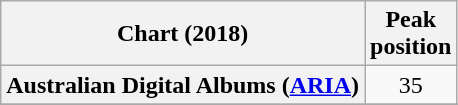<table class="wikitable sortable plainrowheaders" style="text-align:center">
<tr>
<th scope="col">Chart (2018)</th>
<th scope="col">Peak<br>position</th>
</tr>
<tr>
<th scope="row">Australian Digital Albums (<a href='#'>ARIA</a>)</th>
<td>35</td>
</tr>
<tr>
</tr>
<tr>
</tr>
<tr>
</tr>
</table>
